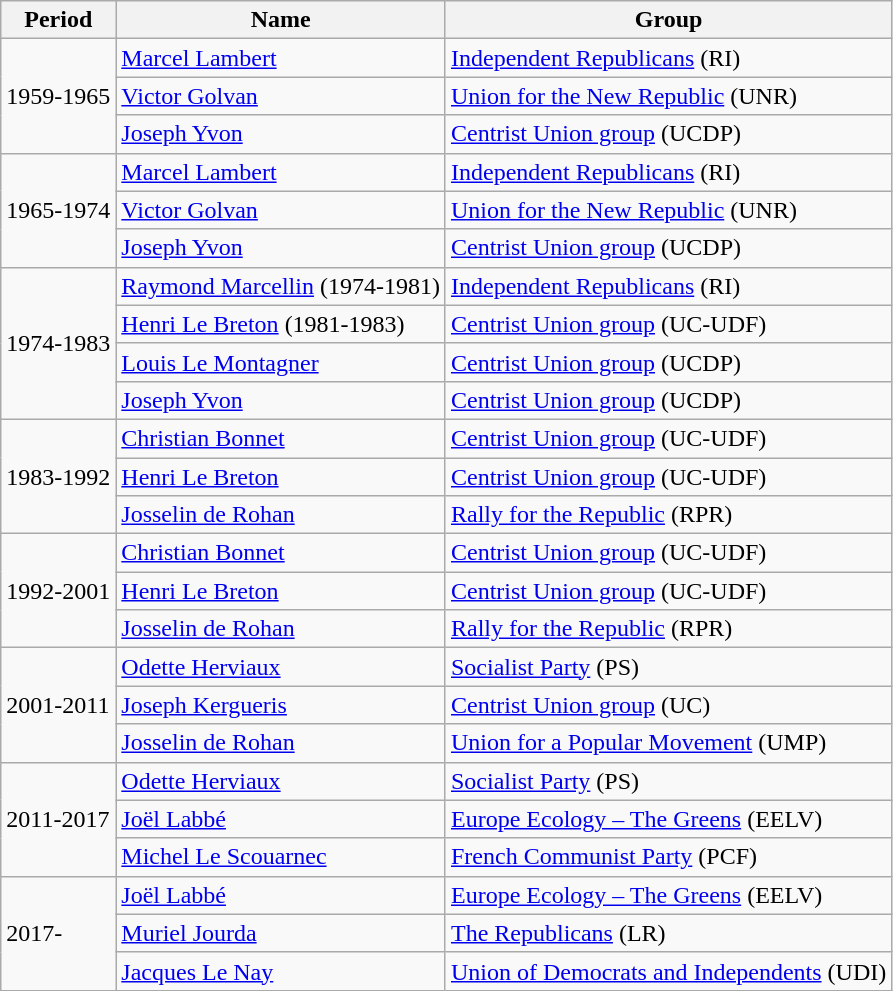<table class="wikitable sortable">
<tr>
<th>Period</th>
<th>Name</th>
<th>Group</th>
</tr>
<tr>
<td rowspan=3>1959-1965</td>
<td><a href='#'>Marcel Lambert</a></td>
<td><a href='#'>Independent Republicans</a> (RI)</td>
</tr>
<tr>
<td><a href='#'>Victor Golvan</a></td>
<td><a href='#'>Union for the New Republic</a> (UNR)</td>
</tr>
<tr>
<td><a href='#'>Joseph Yvon</a></td>
<td><a href='#'>Centrist Union group</a> (UCDP)</td>
</tr>
<tr>
<td rowspan=3>1965-1974</td>
<td><a href='#'>Marcel Lambert</a></td>
<td><a href='#'>Independent Republicans</a> (RI)</td>
</tr>
<tr>
<td><a href='#'>Victor Golvan</a></td>
<td><a href='#'>Union for the New Republic</a> (UNR)</td>
</tr>
<tr>
<td><a href='#'>Joseph Yvon</a></td>
<td><a href='#'>Centrist Union group</a> (UCDP)</td>
</tr>
<tr>
<td rowspan=4>1974-1983</td>
<td><a href='#'>Raymond Marcellin</a> (1974-1981)</td>
<td><a href='#'>Independent Republicans</a> (RI)</td>
</tr>
<tr>
<td><a href='#'>Henri Le Breton</a> (1981-1983)</td>
<td><a href='#'>Centrist Union group</a> (UC-UDF)</td>
</tr>
<tr>
<td><a href='#'>Louis Le Montagner</a></td>
<td><a href='#'>Centrist Union group</a> (UCDP)</td>
</tr>
<tr>
<td><a href='#'>Joseph Yvon</a></td>
<td><a href='#'>Centrist Union group</a> (UCDP)</td>
</tr>
<tr>
<td rowspan=3>1983-1992</td>
<td><a href='#'>Christian Bonnet</a></td>
<td><a href='#'>Centrist Union group</a> (UC-UDF)</td>
</tr>
<tr>
<td><a href='#'>Henri Le Breton</a></td>
<td><a href='#'>Centrist Union group</a> (UC-UDF)</td>
</tr>
<tr>
<td><a href='#'>Josselin de Rohan</a></td>
<td><a href='#'>Rally for the Republic</a> (RPR)</td>
</tr>
<tr>
<td rowspan=3>1992-2001</td>
<td><a href='#'>Christian Bonnet</a></td>
<td><a href='#'>Centrist Union group</a> (UC-UDF)</td>
</tr>
<tr>
<td><a href='#'>Henri Le Breton</a></td>
<td><a href='#'>Centrist Union group</a> (UC-UDF)</td>
</tr>
<tr>
<td><a href='#'>Josselin de Rohan</a></td>
<td><a href='#'>Rally for the Republic</a> (RPR)</td>
</tr>
<tr>
<td rowspan=3>2001-2011</td>
<td><a href='#'>Odette Herviaux</a></td>
<td><a href='#'>Socialist Party</a> (PS)</td>
</tr>
<tr>
<td><a href='#'>Joseph Kergueris</a></td>
<td><a href='#'>Centrist Union group</a> (UC)</td>
</tr>
<tr>
<td><a href='#'>Josselin de Rohan</a></td>
<td><a href='#'>Union for a Popular Movement</a> (UMP)</td>
</tr>
<tr>
<td rowspan=3>2011-2017</td>
<td><a href='#'>Odette Herviaux</a></td>
<td><a href='#'>Socialist Party</a> (PS)</td>
</tr>
<tr>
<td><a href='#'>Joël Labbé</a></td>
<td><a href='#'>Europe Ecology – The Greens</a> (EELV)</td>
</tr>
<tr>
<td><a href='#'>Michel Le Scouarnec</a></td>
<td><a href='#'>French Communist Party</a> (PCF)</td>
</tr>
<tr>
<td rowspan=3>2017-</td>
<td><a href='#'>Joël Labbé</a></td>
<td><a href='#'>Europe Ecology – The Greens</a> (EELV)</td>
</tr>
<tr>
<td><a href='#'>Muriel Jourda</a></td>
<td><a href='#'>The Republicans</a> (LR)</td>
</tr>
<tr>
<td><a href='#'>Jacques Le Nay</a></td>
<td><a href='#'>Union of Democrats and Independents</a> (UDI)</td>
</tr>
</table>
